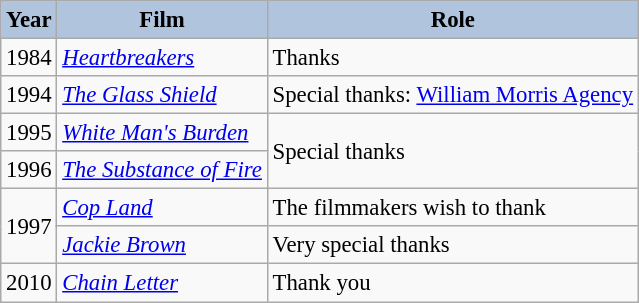<table class="wikitable" style="font-size:95%;">
<tr>
<th style="background:#B0C4DE;">Year</th>
<th style="background:#B0C4DE;">Film</th>
<th style="background:#B0C4DE;">Role</th>
</tr>
<tr>
<td>1984</td>
<td><em><a href='#'>Heartbreakers</a></em></td>
<td>Thanks</td>
</tr>
<tr>
<td>1994</td>
<td><em><a href='#'>The Glass Shield</a></em></td>
<td>Special thanks: <a href='#'>William Morris Agency</a></td>
</tr>
<tr>
<td>1995</td>
<td><em><a href='#'>White Man's Burden</a></em></td>
<td rowspan=2>Special thanks</td>
</tr>
<tr>
<td>1996</td>
<td><em><a href='#'>The Substance of Fire</a></em></td>
</tr>
<tr>
<td rowspan=2>1997</td>
<td><em><a href='#'>Cop Land</a></em></td>
<td>The filmmakers wish to thank</td>
</tr>
<tr>
<td><em><a href='#'>Jackie Brown</a></em></td>
<td>Very special thanks</td>
</tr>
<tr>
<td>2010</td>
<td><em><a href='#'>Chain Letter</a></em></td>
<td>Thank you</td>
</tr>
</table>
